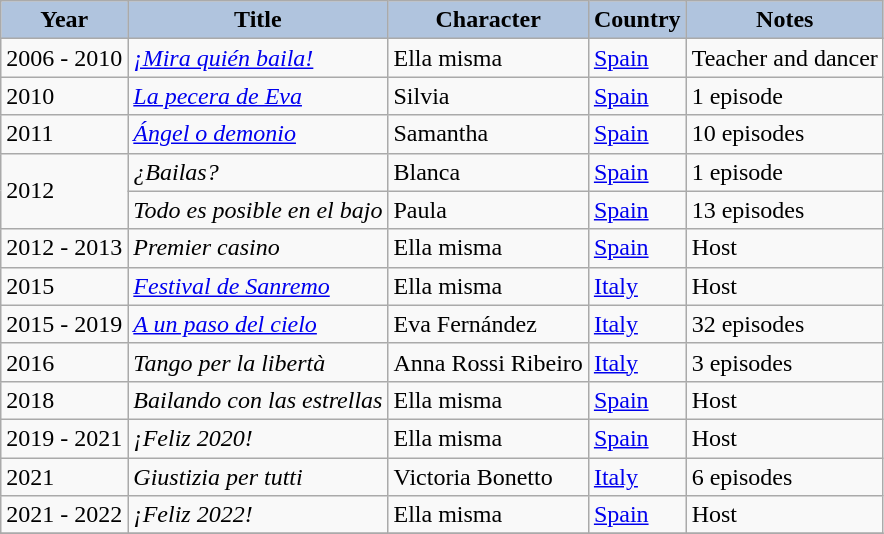<table class="wikitable">
<tr>
<th style="background: #B0C4DE;">Year</th>
<th style="background: #B0C4DE;">Title</th>
<th style="background: #B0C4DE;">Character</th>
<th style="background: #B0C4DE;">Country</th>
<th style="background: #B0C4DE;">Notes</th>
</tr>
<tr>
<td>2006 - 2010</td>
<td><em><a href='#'>¡Mira quién baila!</a></em></td>
<td>Ella misma</td>
<td><a href='#'>Spain</a></td>
<td>Teacher and dancer</td>
</tr>
<tr>
<td>2010</td>
<td><em><a href='#'>La pecera de Eva</a></em></td>
<td>Silvia</td>
<td><a href='#'>Spain</a></td>
<td>1 episode</td>
</tr>
<tr>
<td>2011</td>
<td><em><a href='#'>Ángel o demonio</a></em></td>
<td>Samantha</td>
<td><a href='#'>Spain</a></td>
<td>10 episodes</td>
</tr>
<tr>
<td rowspan="2">2012</td>
<td><em>¿Bailas?</em></td>
<td>Blanca</td>
<td><a href='#'>Spain</a></td>
<td>1 episode</td>
</tr>
<tr>
<td><em>Todo es posible en el bajo</em></td>
<td>Paula</td>
<td><a href='#'>Spain</a></td>
<td>13 episodes</td>
</tr>
<tr>
<td>2012 - 2013</td>
<td><em>Premier casino</em></td>
<td>Ella misma</td>
<td><a href='#'>Spain</a></td>
<td>Host</td>
</tr>
<tr>
<td>2015</td>
<td><em><a href='#'>Festival de Sanremo</a></em></td>
<td>Ella misma</td>
<td><a href='#'>Italy</a></td>
<td>Host</td>
</tr>
<tr>
<td>2015 - 2019</td>
<td><em><a href='#'>A un paso del cielo</a></em></td>
<td>Eva Fernández</td>
<td><a href='#'>Italy</a></td>
<td>32 episodes</td>
</tr>
<tr>
<td>2016</td>
<td><em>Tango per la libertà</em></td>
<td>Anna Rossi Ribeiro</td>
<td><a href='#'>Italy</a></td>
<td>3 episodes</td>
</tr>
<tr>
<td>2018</td>
<td><em>Bailando con las estrellas</em></td>
<td>Ella misma</td>
<td><a href='#'>Spain</a></td>
<td>Host</td>
</tr>
<tr>
<td>2019 - 2021</td>
<td><em>¡Feliz 2020!</em></td>
<td>Ella misma</td>
<td><a href='#'>Spain</a></td>
<td>Host</td>
</tr>
<tr>
<td>2021</td>
<td><em>Giustizia per tutti</em></td>
<td>Victoria Bonetto</td>
<td><a href='#'>Italy</a></td>
<td>6 episodes</td>
</tr>
<tr>
<td>2021 - 2022</td>
<td><em>¡Feliz 2022!</em></td>
<td>Ella misma</td>
<td><a href='#'>Spain</a></td>
<td>Host</td>
</tr>
<tr>
</tr>
</table>
